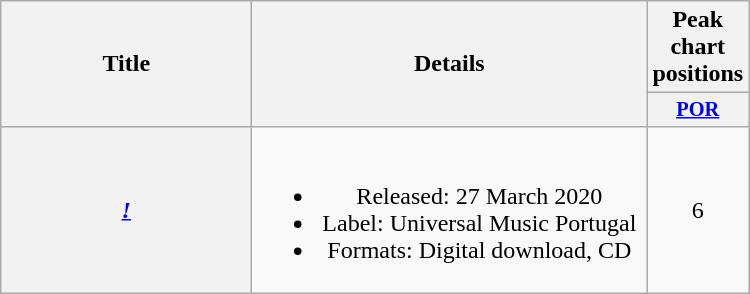<table class="wikitable plainrowheaders" style="text-align:center;">
<tr>
<th scope="col" rowspan="2" style="width:10em;">Title</th>
<th scope="col" rowspan="2" style="width:16em;">Details</th>
<th scope="col" colspan="1">Peak chart positions</th>
</tr>
<tr>
<th scope="col" style="width:3em;font-size:85%;"><a href='#'>POR</a><br></th>
</tr>
<tr>
<th scope="row"><em><a href='#'>!</a></em></th>
<td><br><ul><li>Released: 27 March 2020</li><li>Label: Universal Music Portugal</li><li>Formats: Digital download, CD</li></ul></td>
<td>6</td>
</tr>
</table>
